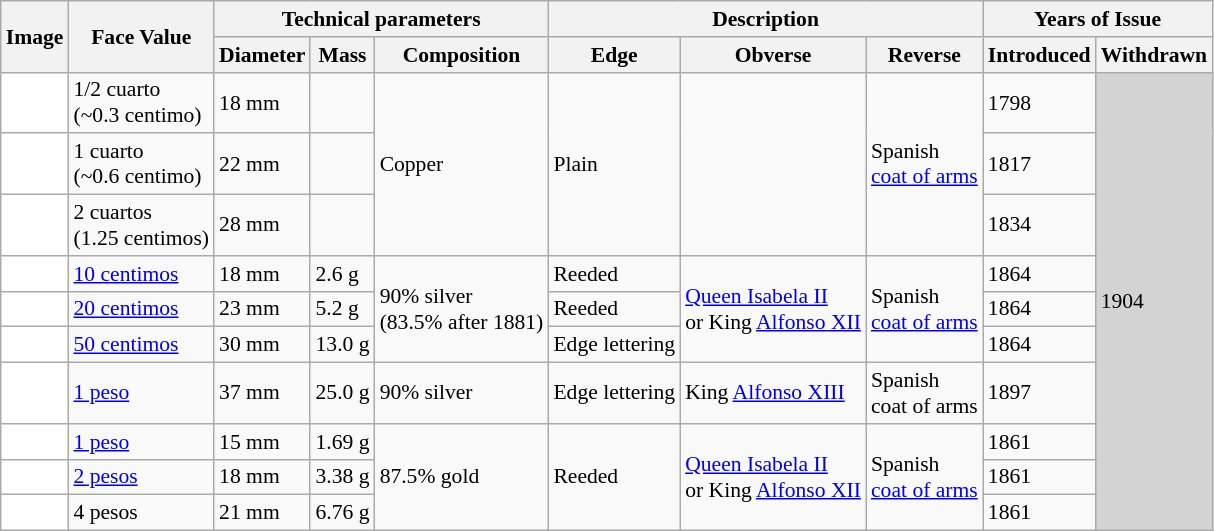<table class="wikitable" style="font-size: 90%">
<tr>
<th rowspan="2">Image</th>
<th rowspan="2">Face Value</th>
<th colspan="3">Technical parameters</th>
<th colspan="3">Description</th>
<th colspan="2">Years of Issue</th>
</tr>
<tr>
<th>Diameter</th>
<th>Mass</th>
<th>Composition</th>
<th>Edge</th>
<th>Obverse</th>
<th>Reverse</th>
<th>Introduced</th>
<th>Withdrawn</th>
</tr>
<tr>
<td style="text-align:center; background:#FFF;"></td>
<td>1/2 cuarto <br>(~0.3 centimo)</td>
<td>18 mm</td>
<td></td>
<td rowspan="3">Copper</td>
<td rowspan="3">Plain</td>
<td rowspan="3"></td>
<td rowspan="3">Spanish <br><a href='#'>coat of arms</a></td>
<td>1798</td>
<td rowspan="10" bgcolor="lightgrey">1904</td>
</tr>
<tr>
<td style="text-align:center; background:#fff;"><br></td>
<td>1 cuarto <br>(~0.6 centimo)</td>
<td>22 mm</td>
<td></td>
<td>1817</td>
</tr>
<tr>
<td style="text-align:center; background:#FFF;"></td>
<td>2 cuartos <br>(1.25 centimos)</td>
<td>28 mm</td>
<td></td>
<td>1834</td>
</tr>
<tr>
<td style="text-align:center; background:#FFF;"></td>
<td><a href='#'>10 centimos</a></td>
<td>18 mm</td>
<td>2.6 g</td>
<td rowspan="3">90% silver <br>(83.5% after 1881)</td>
<td>Reeded</td>
<td rowspan="3"><a href='#'>Queen Isabela II</a> <br>or King <a href='#'>Alfonso XII</a></td>
<td rowspan="3">Spanish <br><a href='#'>coat of arms</a></td>
<td>1864</td>
</tr>
<tr>
<td style="text-align:center; background:#FFF;"></td>
<td><a href='#'>20 centimos</a></td>
<td>23 mm</td>
<td>5.2 g</td>
<td>Reeded</td>
<td>1864</td>
</tr>
<tr>
<td style="text-align:center; background:#FFF;"></td>
<td><a href='#'>50 centimos</a></td>
<td>30 mm</td>
<td>13.0 g</td>
<td>Edge lettering</td>
<td>1864</td>
</tr>
<tr>
<td style="text-align:center; background:#FFF;"></td>
<td><a href='#'>1 peso</a></td>
<td>37 mm</td>
<td>25.0 g</td>
<td>90% silver</td>
<td>Edge lettering</td>
<td>King <a href='#'>Alfonso XIII</a></td>
<td>Spanish <br>coat of arms</td>
<td>1897</td>
</tr>
<tr>
<td style="text-align:center; background:#FFF;"> </td>
<td><a href='#'>1 peso</a></td>
<td>15 mm</td>
<td>1.69 g</td>
<td rowspan="3">87.5% gold</td>
<td rowspan="3">Reeded</td>
<td rowspan="3"><a href='#'>Queen Isabela II</a> <br>or King <a href='#'>Alfonso XII</a></td>
<td rowspan="3">Spanish<br><a href='#'>coat of arms</a></td>
<td>1861</td>
</tr>
<tr>
<td style="text-align:center; background:#FFF;"> </td>
<td><a href='#'>2 pesos</a></td>
<td>18 mm</td>
<td>3.38 g</td>
<td>1861</td>
</tr>
<tr>
<td style="text-align:center; background:#FFF;"> </td>
<td>4 pesos</td>
<td>21 mm</td>
<td>6.76 g</td>
<td>1861</td>
</tr>
</table>
